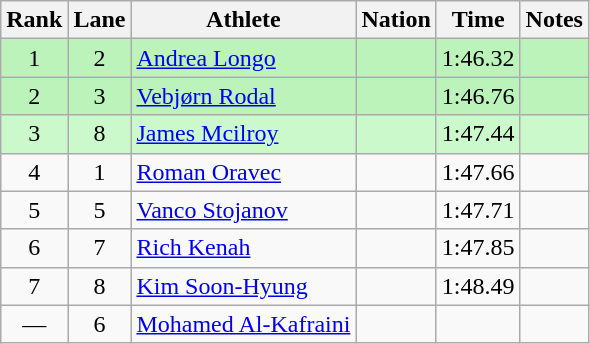<table class="wikitable sortable" style="text-align:center">
<tr>
<th>Rank</th>
<th>Lane</th>
<th>Athlete</th>
<th>Nation</th>
<th>Time</th>
<th>Notes</th>
</tr>
<tr bgcolor = "bbf3bb">
<td>1</td>
<td>2</td>
<td align="left"><a href='#'>Andrea Longo</a></td>
<td align="left"></td>
<td>1:46.32</td>
<td></td>
</tr>
<tr bgcolor = "bbf3bb">
<td>2</td>
<td>3</td>
<td align="left"><a href='#'>Vebjørn Rodal</a></td>
<td align="left"></td>
<td>1:46.76</td>
<td></td>
</tr>
<tr bgcolor=ccf9cc>
<td>3</td>
<td>8</td>
<td align="left"><a href='#'>James Mcilroy</a></td>
<td align="left"></td>
<td>1:47.44</td>
<td></td>
</tr>
<tr>
<td>4</td>
<td>1</td>
<td align="left"><a href='#'>Roman Oravec</a></td>
<td align="left"></td>
<td>1:47.66</td>
<td></td>
</tr>
<tr>
<td>5</td>
<td>5</td>
<td align="left"><a href='#'>Vanco Stojanov</a></td>
<td align="left"></td>
<td>1:47.71</td>
<td></td>
</tr>
<tr>
<td>6</td>
<td>7</td>
<td align="left"><a href='#'>Rich Kenah</a></td>
<td align="left"></td>
<td>1:47.85</td>
<td></td>
</tr>
<tr>
<td>7</td>
<td>8</td>
<td align="left"><a href='#'>Kim Soon-Hyung</a></td>
<td align="left"></td>
<td>1:48.49</td>
<td></td>
</tr>
<tr>
<td data-sort-value=8>—</td>
<td>6</td>
<td align="left"><a href='#'>Mohamed Al-Kafraini</a></td>
<td align="left"></td>
<td></td>
<td></td>
</tr>
</table>
